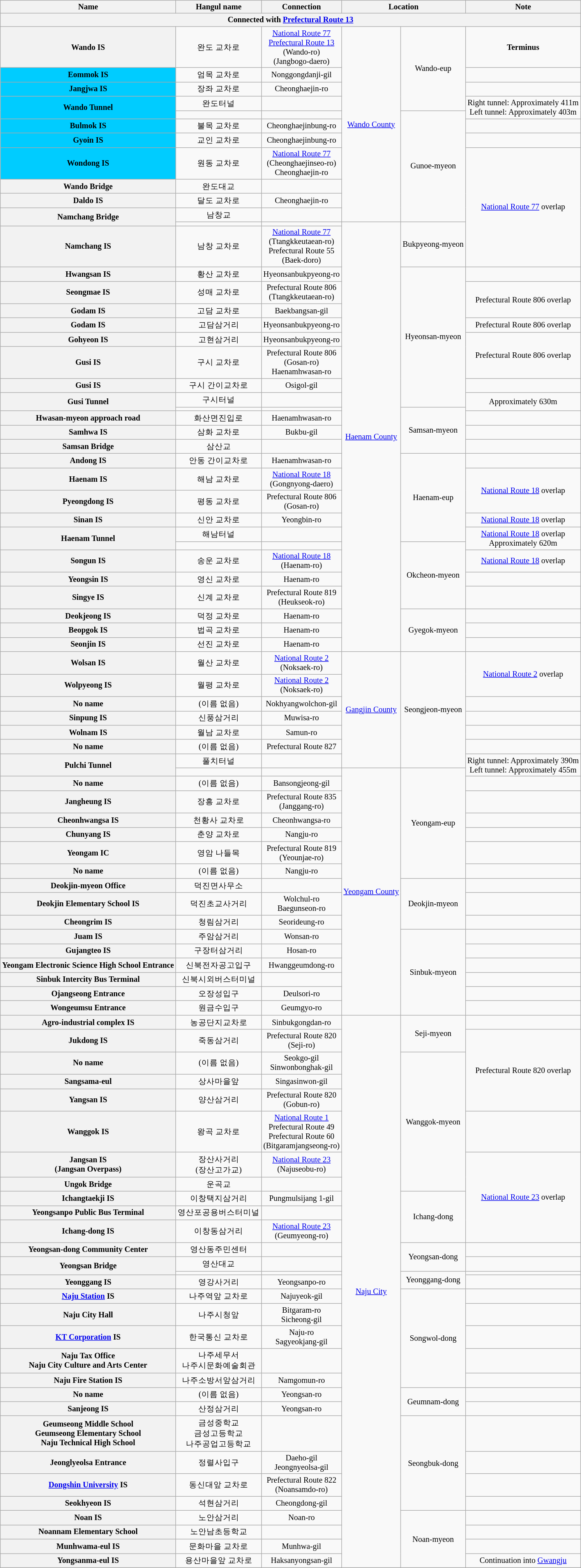<table class="wikitable" style="font-size: 85%; text-align: center;">
<tr>
<th>Name </th>
<th>Hangul name</th>
<th>Connection</th>
<th colspan="2">Location</th>
<th>Note</th>
</tr>
<tr>
<th colspan=6>Connected with <a href='#'>Prefectural Route 13</a></th>
</tr>
<tr>
<th>Wando IS</th>
<td>완도 교차로</td>
<td><a href='#'>National Route 77</a><br><a href='#'>Prefectural Route 13</a><br>(Wando-ro)<br>(Jangbogo-daero)</td>
<td rowspan=11><a href='#'>Wando County</a></td>
<td rowspan=4>Wando-eup</td>
<td><strong>Terminus</strong></td>
</tr>
<tr>
<th style="background-color: #00CCFF;">Eommok IS</th>
<td>엄목 교차로</td>
<td>Nonggongdanji-gil</td>
<td></td>
</tr>
<tr>
<th style="background-color: #00CCFF;">Jangjwa IS</th>
<td>장좌 교차로</td>
<td>Cheonghaejin-ro</td>
<td></td>
</tr>
<tr>
<th style="background-color: #00CCFF;" rowspan=2>Wando Tunnel</th>
<td>완도터널</td>
<td></td>
<td rowspan=2>Right tunnel: Approximately 411m<br>Left tunnel: Approximately 403m</td>
</tr>
<tr>
<td></td>
<td></td>
<td rowspan=7>Gunoe-myeon</td>
</tr>
<tr>
<th style="background-color: #00CCFF;">Bulmok IS</th>
<td>불목 교차로</td>
<td>Cheonghaejinbung-ro</td>
<td></td>
</tr>
<tr>
<th style="background-color: #00CCFF;">Gyoin IS</th>
<td>교인 교차로</td>
<td>Cheonghaejinbung-ro</td>
<td></td>
</tr>
<tr>
<th style="background-color: #00CCFF;">Wondong IS</th>
<td>원동 교차로</td>
<td><a href='#'>National Route 77</a><br>(Cheonghaejinseo-ro)<br>Cheonghaejin-ro</td>
<td rowspan=6><a href='#'>National Route 77</a> overlap</td>
</tr>
<tr>
<th>Wando Bridge</th>
<td>완도대교</td>
<td></td>
</tr>
<tr>
<th>Daldo IS</th>
<td>달도 교차로</td>
<td>Cheonghaejin-ro</td>
</tr>
<tr>
<th rowspan=2>Namchang Bridge</th>
<td>남창교</td>
<td></td>
</tr>
<tr>
<td></td>
<td></td>
<td rowspan=26><a href='#'>Haenam County</a></td>
<td rowspan=2>Bukpyeong-myeon</td>
</tr>
<tr>
<th>Namchang IS</th>
<td>남창 교차로</td>
<td><a href='#'>National Route 77</a><br>(Ttangkkeutaean-ro)<br>Prefectural Route 55<br>(Baek-doro)</td>
</tr>
<tr>
<th>Hwangsan IS</th>
<td>황산 교차로</td>
<td>Hyeonsanbukpyeong-ro</td>
<td rowspan=8>Hyeonsan-myeon</td>
<td></td>
</tr>
<tr>
<th>Seongmae IS</th>
<td>성매 교차로</td>
<td>Prefectural Route 806<br>(Ttangkkeutaean-ro)</td>
<td rowspan=2>Prefectural Route 806 overlap</td>
</tr>
<tr>
<th>Godam IS</th>
<td>고담 교차로</td>
<td>Baekbangsan-gil</td>
</tr>
<tr>
<th>Godam IS</th>
<td>고담삼거리</td>
<td>Hyeonsanbukpyeong-ro</td>
<td>Prefectural Route 806 overlap</td>
</tr>
<tr>
<th>Gohyeon IS</th>
<td>고현삼거리</td>
<td>Hyeonsanbukpyeong-ro</td>
<td rowspan=2>Prefectural Route 806 overlap</td>
</tr>
<tr>
<th>Gusi IS</th>
<td>구시 교차로</td>
<td>Prefectural Route 806<br>(Gosan-ro)<br>Haenamhwasan-ro</td>
</tr>
<tr>
<th>Gusi IS</th>
<td>구시 간이교차로</td>
<td>Osigol-gil</td>
<td></td>
</tr>
<tr>
<th rowspan=2>Gusi Tunnel</th>
<td>구시터널</td>
<td></td>
<td rowspan=2>Approximately 630m</td>
</tr>
<tr>
<td></td>
<td></td>
<td rowspan=4>Samsan-myeon</td>
</tr>
<tr>
<th>Hwasan-myeon approach road</th>
<td>화산면진입로</td>
<td>Haenamhwasan-ro</td>
<td></td>
</tr>
<tr>
<th>Samhwa IS</th>
<td>삼화 교차로</td>
<td>Bukbu-gil</td>
<td></td>
</tr>
<tr>
<th>Samsan Bridge</th>
<td>삼산교</td>
<td></td>
<td></td>
</tr>
<tr>
<th>Andong IS</th>
<td>안동 간이교차로</td>
<td>Haenamhwasan-ro</td>
<td rowspan=5>Haenam-eup</td>
<td></td>
</tr>
<tr>
<th>Haenam IS</th>
<td>해남 교차로</td>
<td><a href='#'>National Route 18</a><br>(Gongnyong-daero)</td>
<td rowspan=2><a href='#'>National Route 18</a> overlap</td>
</tr>
<tr>
<th>Pyeongdong IS</th>
<td>평동 교차로</td>
<td>Prefectural Route 806<br>(Gosan-ro)</td>
</tr>
<tr>
<th>Sinan IS</th>
<td>신안 교차로</td>
<td>Yeongbin-ro</td>
<td><a href='#'>National Route 18</a> overlap</td>
</tr>
<tr>
<th rowspan=2>Haenam Tunnel</th>
<td>해남터널</td>
<td></td>
<td rowspan=2><a href='#'>National Route 18</a> overlap<br>Approximately 620m</td>
</tr>
<tr>
<td></td>
<td></td>
<td rowspan=4>Okcheon-myeon</td>
</tr>
<tr>
<th>Songun IS</th>
<td>송운 교차로</td>
<td><a href='#'>National Route 18</a><br>(Haenam-ro)</td>
<td><a href='#'>National Route 18</a> overlap</td>
</tr>
<tr>
<th>Yeongsin IS</th>
<td>영신 교차로</td>
<td>Haenam-ro</td>
<td></td>
</tr>
<tr>
<th>Singye IS</th>
<td>신계 교차로</td>
<td>Prefectural Route 819<br>(Heukseok-ro)</td>
<td></td>
</tr>
<tr>
<th>Deokjeong IS</th>
<td>덕정 교차로</td>
<td>Haenam-ro</td>
<td rowspan=3>Gyegok-myeon</td>
<td></td>
</tr>
<tr>
<th>Beopgok IS</th>
<td>법곡 교차로</td>
<td>Haenam-ro</td>
<td></td>
</tr>
<tr>
<th>Seonjin IS</th>
<td>선진 교차로</td>
<td>Haenam-ro</td>
<td></td>
</tr>
<tr>
<th>Wolsan IS</th>
<td>월산 교차로</td>
<td><a href='#'>National Route 2</a><br>(Noksaek-ro)</td>
<td rowspan=7><a href='#'>Gangjin County</a></td>
<td rowspan=7>Seongjeon-myeon</td>
<td rowspan=2><a href='#'>National Route 2</a> overlap</td>
</tr>
<tr>
<th>Wolpyeong IS</th>
<td>월평 교차로</td>
<td><a href='#'>National Route 2</a><br>(Noksaek-ro)</td>
</tr>
<tr>
<th>No name</th>
<td>(이름 없음)</td>
<td>Nokhyangwolchon-gil</td>
<td></td>
</tr>
<tr>
<th>Sinpung IS</th>
<td>신풍삼거리</td>
<td>Muwisa-ro</td>
<td></td>
</tr>
<tr>
<th>Wolnam IS</th>
<td>월남 교차로</td>
<td>Samun-ro</td>
<td></td>
</tr>
<tr>
<th>No name</th>
<td>(이름 없음)</td>
<td>Prefectural Route 827</td>
<td></td>
</tr>
<tr>
<th rowspan=2>Pulchi Tunnel</th>
<td>풀치터널</td>
<td></td>
<td rowspan=2>Right tunnel: Approximately 390m<br>Left tunnel: Approximately 455m</td>
</tr>
<tr>
<td></td>
<td></td>
<td rowspan=16><a href='#'>Yeongam County</a></td>
<td rowspan=7>Yeongam-eup</td>
</tr>
<tr>
<th>No name</th>
<td>(이름 없음)</td>
<td>Bansongjeong-gil</td>
<td></td>
</tr>
<tr>
<th>Jangheung IS</th>
<td>장흥 교차로</td>
<td>Prefectural Route 835<br>(Janggang-ro)</td>
<td></td>
</tr>
<tr>
<th>Cheonhwangsa IS</th>
<td>천황사 교차로</td>
<td>Cheonhwangsa-ro</td>
<td></td>
</tr>
<tr>
<th>Chunyang IS</th>
<td>춘양 교차로</td>
<td>Nangju-ro</td>
<td></td>
</tr>
<tr>
<th>Yeongam IC</th>
<td>영암 나들목</td>
<td>Prefectural Route 819<br>(Yeounjae-ro)</td>
<td></td>
</tr>
<tr>
<th>No name</th>
<td>(이름 없음)</td>
<td>Nangju-ro</td>
<td></td>
</tr>
<tr>
<th>Deokjin-myeon Office</th>
<td>덕진면사무소</td>
<td></td>
<td rowspan=3>Deokjin-myeon</td>
<td></td>
</tr>
<tr>
<th>Deokjin Elementary School IS</th>
<td>덕진초교사거리</td>
<td>Wolchul-ro<br>Baegunseon-ro</td>
<td></td>
</tr>
<tr>
<th>Cheongrim IS</th>
<td>청림삼거리</td>
<td>Seorideung-ro</td>
<td></td>
</tr>
<tr>
<th>Juam IS</th>
<td>주암삼거리</td>
<td>Wonsan-ro</td>
<td rowspan=6>Sinbuk-myeon</td>
<td></td>
</tr>
<tr>
<th>Gujangteo IS</th>
<td>구장터삼거리</td>
<td>Hosan-ro</td>
<td></td>
</tr>
<tr>
<th>Yeongam Electronic Science High School Entrance</th>
<td>신북전자공고입구</td>
<td>Hwanggeumdong-ro</td>
<td></td>
</tr>
<tr>
<th>Sinbuk Intercity Bus Terminal</th>
<td>신북시외버스터미널</td>
<td></td>
<td></td>
</tr>
<tr>
<th>Ojangseong Entrance</th>
<td>오장성입구</td>
<td>Deulsori-ro</td>
<td></td>
</tr>
<tr>
<th>Wongeumsu Entrance</th>
<td>원금수입구</td>
<td>Geumgyo-ro</td>
<td></td>
</tr>
<tr>
<th>Agro-industrial complex IS</th>
<td>농공단지교차로</td>
<td>Sinbukgongdan-ro</td>
<td rowspan=30><a href='#'>Naju City</a></td>
<td rowspan=2>Seji-myeon</td>
<td></td>
</tr>
<tr>
<th>Jukdong IS</th>
<td>죽동삼거리</td>
<td>Prefectural Route 820<br>(Seji-ro)</td>
<td rowspan=4>Prefectural Route 820 overlap</td>
</tr>
<tr>
<th>No name</th>
<td>(이름 없음)</td>
<td>Seokgo-gil<br>Sinwonbonghak-gil</td>
<td rowspan=6>Wanggok-myeon</td>
</tr>
<tr>
<th>Sangsama-eul</th>
<td>상사마을앞</td>
<td>Singasinwon-gil</td>
</tr>
<tr>
<th>Yangsan IS</th>
<td>양산삼거리</td>
<td>Prefectural Route 820<br>(Gobun-ro)</td>
</tr>
<tr>
<th>Wanggok IS</th>
<td>왕곡 교차로</td>
<td><a href='#'>National Route 1</a><br>Prefectural Route 49<br>Prefectural Route 60<br>(Bitgaramjangseong-ro)</td>
<td></td>
</tr>
<tr>
<th>Jangsan IS<br>(Jangsan Overpass)</th>
<td>장산사거리<br>(장산고가교)</td>
<td><a href='#'>National Route 23</a><br>(Najuseobu-ro)</td>
<td rowspan=5><a href='#'>National Route 23</a> overlap</td>
</tr>
<tr>
<th>Ungok Bridge</th>
<td>운곡교</td>
<td></td>
</tr>
<tr>
<th>Ichangtaekji IS</th>
<td>이창택지삼거리</td>
<td>Pungmulsijang 1-gil</td>
<td rowspan=3>Ichang-dong</td>
</tr>
<tr>
<th>Yeongsanpo Public Bus Terminal</th>
<td>영산포공용버스터미널</td>
<td></td>
</tr>
<tr>
<th>Ichang-dong IS</th>
<td>이창동삼거리</td>
<td><a href='#'>National Route 23</a><br>(Geumyeong-ro)</td>
</tr>
<tr>
<th>Yeongsan-dong Community Center</th>
<td>영산동주민센터</td>
<td></td>
<td rowspan=2>Yeongsan-dong</td>
<td></td>
</tr>
<tr>
<th rowspan=2>Yeongsan Bridge</th>
<td>영산대교</td>
<td></td>
<td></td>
</tr>
<tr>
<td></td>
<td></td>
<td rowspan=2>Yeonggang-dong</td>
<td></td>
</tr>
<tr>
<th>Yeonggang IS</th>
<td>영강사거리</td>
<td>Yeongsanpo-ro</td>
<td></td>
</tr>
<tr>
<th><a href='#'>Naju Station</a> IS</th>
<td>나주역앞 교차로</td>
<td>Najuyeok-gil</td>
<td rowspan=5>Songwol-dong</td>
<td></td>
</tr>
<tr>
<th>Naju City Hall</th>
<td>나주시청앞</td>
<td>Bitgaram-ro<br>Sicheong-gil</td>
<td></td>
</tr>
<tr>
<th><a href='#'>KT Corporation</a> IS</th>
<td>한국통신 교차로</td>
<td>Naju-ro<br>Sagyeokjang-gil</td>
<td></td>
</tr>
<tr>
<th>Naju Tax Office<br>Naju City Culture and Arts Center</th>
<td>나주세무서<br>나주시문화예술회관</td>
<td></td>
<td></td>
</tr>
<tr>
<th>Naju Fire Station IS</th>
<td>나주소방서앞삼거리</td>
<td>Namgomun-ro</td>
<td></td>
</tr>
<tr>
<th>No name</th>
<td>(이름 없음)</td>
<td>Yeongsan-ro</td>
<td rowspan=2>Geumnam-dong</td>
<td></td>
</tr>
<tr>
<th>Sanjeong IS</th>
<td>산정삼거리</td>
<td>Yeongsan-ro</td>
<td></td>
</tr>
<tr>
<th>Geumseong Middle School<br>Geumseong Elementary School<br>Naju Technical High School</th>
<td>금성중학교<br>금성고등학교<br>나주공업고등학교</td>
<td></td>
<td rowspan=4>Seongbuk-dong</td>
<td></td>
</tr>
<tr>
<th>Jeonglyeolsa Entrance</th>
<td>정렬사입구</td>
<td>Daeho-gil<br>Jeongnyeolsa-gil</td>
<td></td>
</tr>
<tr>
<th><a href='#'>Dongshin University</a> IS</th>
<td>동신대앞 교차로</td>
<td>Prefectural Route 822<br>(Noansamdo-ro)</td>
<td></td>
</tr>
<tr>
<th>Seokhyeon IS</th>
<td>석현삼거리</td>
<td>Cheongdong-gil</td>
<td></td>
</tr>
<tr>
<th>Noan IS</th>
<td>노안삼거리</td>
<td>Noan-ro</td>
<td rowspan=4>Noan-myeon</td>
<td></td>
</tr>
<tr>
<th>Noannam Elementary School</th>
<td>노안남초등학교</td>
<td></td>
<td></td>
</tr>
<tr>
<th>Munhwama-eul IS</th>
<td>문화마을 교차로</td>
<td>Munhwa-gil</td>
<td></td>
</tr>
<tr>
<th>Yongsanma-eul IS</th>
<td>용산마을앞 교차로</td>
<td>Haksanyongsan-gil</td>
<td>Continuation into <a href='#'>Gwangju</a></td>
</tr>
<tr>
</tr>
</table>
